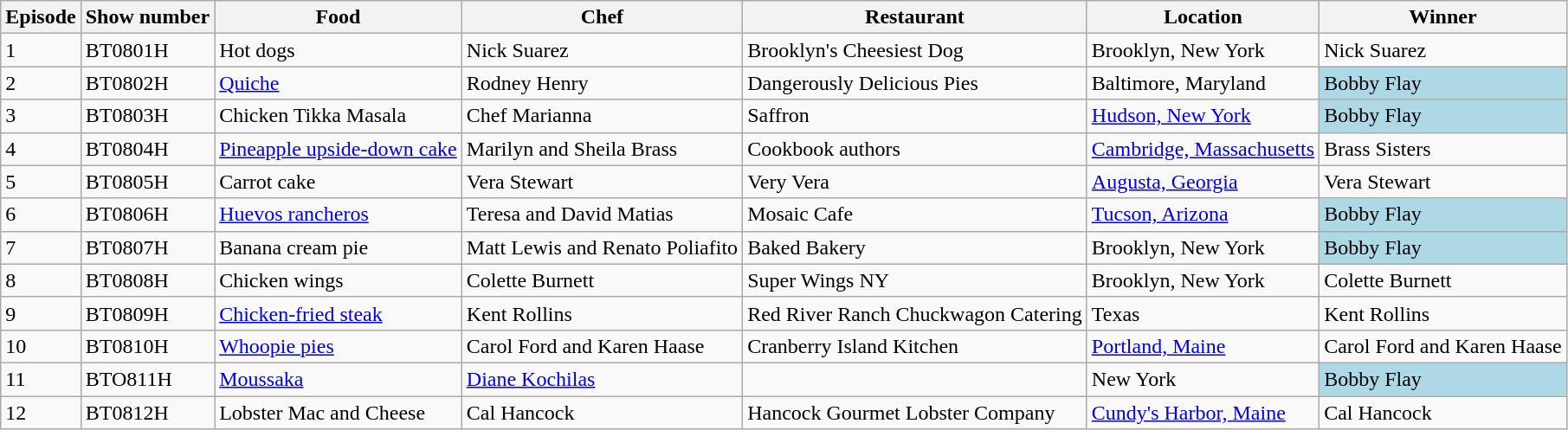<table class="wikitable">
<tr>
<th>Episode</th>
<th>Show number</th>
<th>Food</th>
<th>Chef</th>
<th>Restaurant</th>
<th>Location</th>
<th>Winner</th>
</tr>
<tr>
<td>1</td>
<td>BT0801H</td>
<td>Hot dogs</td>
<td>Nick Suarez</td>
<td>Brooklyn's Cheesiest Dog</td>
<td>Brooklyn, New York</td>
<td>Nick Suarez</td>
</tr>
<tr>
<td>2</td>
<td>BT0802H</td>
<td><a href='#'>Quiche</a></td>
<td>Rodney Henry</td>
<td>Dangerously Delicious Pies</td>
<td>Baltimore, Maryland</td>
<td style="background:lightblue;">Bobby Flay</td>
</tr>
<tr>
<td>3</td>
<td>BT0803H</td>
<td>Chicken Tikka Masala</td>
<td>Chef Marianna</td>
<td>Saffron</td>
<td><a href='#'>Hudson, New York</a></td>
<td style="background:lightblue;">Bobby Flay</td>
</tr>
<tr>
<td>4</td>
<td>BT0804H</td>
<td><a href='#'>Pineapple upside-down cake</a></td>
<td>Marilyn and Sheila Brass</td>
<td>Cookbook authors</td>
<td><a href='#'>Cambridge, Massachusetts</a></td>
<td>Brass Sisters</td>
</tr>
<tr>
<td>5</td>
<td>BT0805H</td>
<td>Carrot cake</td>
<td>Vera Stewart</td>
<td>Very Vera</td>
<td><a href='#'>Augusta, Georgia</a></td>
<td>Vera Stewart</td>
</tr>
<tr>
<td>6</td>
<td>BT0806H</td>
<td><a href='#'>Huevos rancheros</a></td>
<td>Teresa and David Matias</td>
<td>Mosaic Cafe</td>
<td><a href='#'>Tucson, Arizona</a></td>
<td style="background:lightblue;">Bobby Flay</td>
</tr>
<tr>
<td>7</td>
<td>BT0807H</td>
<td>Banana cream pie</td>
<td>Matt Lewis and Renato Poliafito</td>
<td>Baked Bakery</td>
<td>Brooklyn, New York</td>
<td style="background:lightblue;">Bobby Flay</td>
</tr>
<tr>
<td>8</td>
<td>BT0808H</td>
<td>Chicken wings</td>
<td>Colette Burnett</td>
<td>Super Wings NY</td>
<td>Brooklyn, New York</td>
<td>Colette Burnett</td>
</tr>
<tr>
<td>9</td>
<td>BT0809H</td>
<td><a href='#'>Chicken-fried steak</a></td>
<td>Kent Rollins</td>
<td>Red River Ranch Chuckwagon Catering</td>
<td>Texas</td>
<td>Kent Rollins</td>
</tr>
<tr>
<td>10</td>
<td>BT0810H</td>
<td><a href='#'>Whoopie pies</a></td>
<td>Carol Ford and Karen Haase</td>
<td>Cranberry Island Kitchen</td>
<td><a href='#'>Portland, Maine</a></td>
<td>Carol Ford and Karen Haase</td>
</tr>
<tr>
<td>11</td>
<td>BTO811H</td>
<td><a href='#'>Moussaka</a></td>
<td><a href='#'>Diane Kochilas</a></td>
<td></td>
<td>New York</td>
<td style="background:lightblue;">Bobby Flay</td>
</tr>
<tr>
<td>12</td>
<td>BT0812H</td>
<td>Lobster Mac and Cheese</td>
<td>Cal Hancock</td>
<td>Hancock Gourmet Lobster Company</td>
<td><a href='#'>Cundy's Harbor, Maine</a></td>
<td>Cal Hancock</td>
</tr>
</table>
